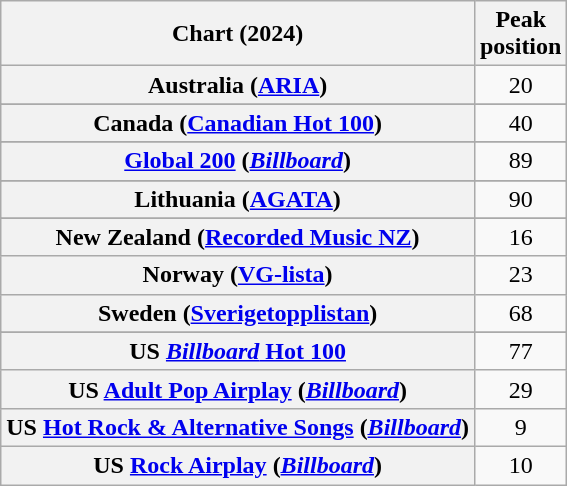<table class="wikitable sortable plainrowheaders" style="text-align:center">
<tr>
<th scope="col">Chart (2024)</th>
<th scope="col">Peak<br>position</th>
</tr>
<tr>
<th scope="row">Australia (<a href='#'>ARIA</a>)</th>
<td>20</td>
</tr>
<tr>
</tr>
<tr>
<th scope="row">Canada (<a href='#'>Canadian Hot 100</a>)</th>
<td>40</td>
</tr>
<tr>
</tr>
<tr>
<th scope="row"><a href='#'>Global 200</a> (<em><a href='#'>Billboard</a></em>)</th>
<td>89</td>
</tr>
<tr>
</tr>
<tr>
<th scope="row">Lithuania (<a href='#'>AGATA</a>)</th>
<td>90</td>
</tr>
<tr>
</tr>
<tr>
<th scope="row">New Zealand (<a href='#'>Recorded Music NZ</a>)</th>
<td>16</td>
</tr>
<tr>
<th scope="row">Norway (<a href='#'>VG-lista</a>)</th>
<td>23</td>
</tr>
<tr>
<th scope="row">Sweden (<a href='#'>Sverigetopplistan</a>)</th>
<td>68</td>
</tr>
<tr>
</tr>
<tr>
</tr>
<tr>
<th scope="row">US <a href='#'><em>Billboard</em> Hot 100</a></th>
<td>77</td>
</tr>
<tr>
<th scope="row">US <a href='#'>Adult Pop Airplay</a> (<em><a href='#'>Billboard</a></em>)</th>
<td>29</td>
</tr>
<tr>
<th scope="row">US <a href='#'>Hot Rock & Alternative Songs</a> (<em><a href='#'>Billboard</a></em>)</th>
<td>9</td>
</tr>
<tr>
<th scope="row">US <a href='#'>Rock Airplay</a> (<em><a href='#'>Billboard</a></em>)</th>
<td>10</td>
</tr>
</table>
